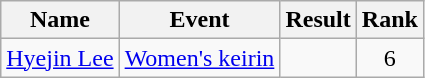<table class="wikitable sortable">
<tr>
<th>Name</th>
<th>Event</th>
<th>Result</th>
<th>Rank</th>
</tr>
<tr>
<td><a href='#'>Hyejin Lee</a></td>
<td><a href='#'>Women's keirin</a></td>
<td></td>
<td align=center>6</td>
</tr>
</table>
